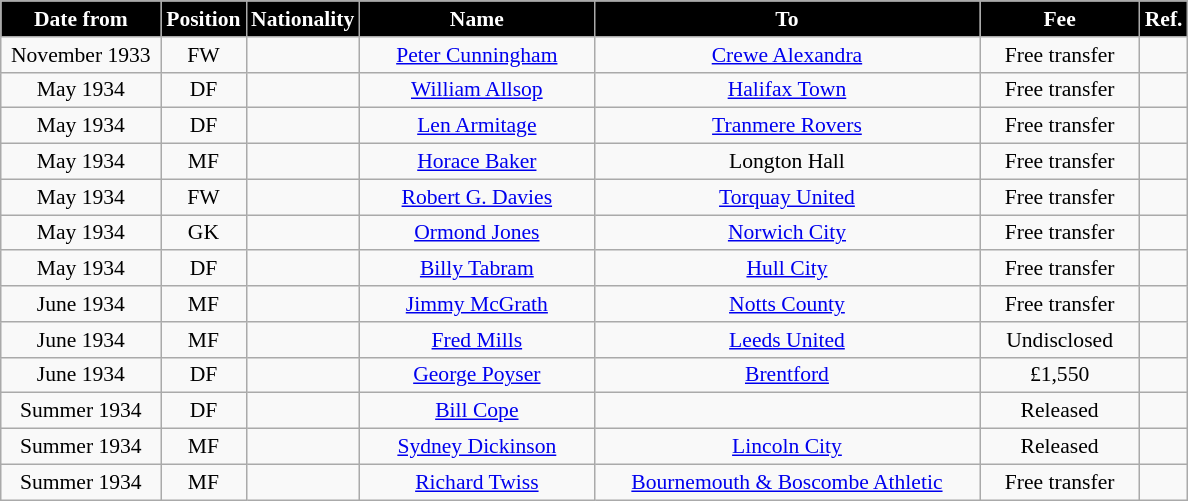<table class="wikitable" style="text-align:center; font-size:90%; ">
<tr>
<th style="background:#000000; color:white; width:100px;">Date from</th>
<th style="background:#000000; color:white; width:50px;">Position</th>
<th style="background:#000000; color:white; width:50px;">Nationality</th>
<th style="background:#000000; color:white; width:150px;">Name</th>
<th style="background:#000000; color:white; width:250px;">To</th>
<th style="background:#000000; color:white; width:100px;">Fee</th>
<th style="background:#000000; color:white; width:25px;">Ref.</th>
</tr>
<tr>
<td>November 1933</td>
<td>FW</td>
<td></td>
<td><a href='#'>Peter Cunningham</a></td>
<td><a href='#'>Crewe Alexandra</a></td>
<td>Free transfer</td>
<td></td>
</tr>
<tr>
<td>May 1934</td>
<td>DF</td>
<td></td>
<td><a href='#'>William Allsop</a></td>
<td><a href='#'>Halifax Town</a></td>
<td>Free transfer</td>
<td></td>
</tr>
<tr>
<td>May 1934</td>
<td>DF</td>
<td></td>
<td><a href='#'>Len Armitage</a></td>
<td><a href='#'>Tranmere Rovers</a></td>
<td>Free transfer</td>
<td></td>
</tr>
<tr>
<td>May 1934</td>
<td>MF</td>
<td></td>
<td><a href='#'>Horace Baker</a></td>
<td>Longton Hall</td>
<td>Free transfer</td>
<td></td>
</tr>
<tr>
<td>May 1934</td>
<td>FW</td>
<td></td>
<td><a href='#'>Robert G. Davies</a></td>
<td><a href='#'>Torquay United</a></td>
<td>Free transfer</td>
<td></td>
</tr>
<tr>
<td>May 1934</td>
<td>GK</td>
<td></td>
<td><a href='#'>Ormond Jones</a></td>
<td><a href='#'>Norwich City</a></td>
<td>Free transfer</td>
<td></td>
</tr>
<tr>
<td>May 1934</td>
<td>DF</td>
<td></td>
<td><a href='#'>Billy Tabram</a></td>
<td><a href='#'>Hull City</a></td>
<td>Free transfer</td>
<td></td>
</tr>
<tr>
<td>June 1934</td>
<td>MF</td>
<td></td>
<td><a href='#'>Jimmy McGrath</a></td>
<td><a href='#'>Notts County</a></td>
<td>Free transfer</td>
<td></td>
</tr>
<tr>
<td>June 1934</td>
<td>MF</td>
<td></td>
<td><a href='#'>Fred Mills</a></td>
<td><a href='#'>Leeds United</a></td>
<td>Undisclosed</td>
<td></td>
</tr>
<tr>
<td>June 1934</td>
<td>DF</td>
<td></td>
<td><a href='#'>George Poyser</a></td>
<td><a href='#'>Brentford</a></td>
<td>£1,550</td>
<td></td>
</tr>
<tr>
<td>Summer 1934</td>
<td>DF</td>
<td></td>
<td><a href='#'>Bill Cope</a></td>
<td></td>
<td>Released</td>
<td></td>
</tr>
<tr>
<td>Summer 1934</td>
<td>MF</td>
<td></td>
<td><a href='#'>Sydney Dickinson</a></td>
<td><a href='#'>Lincoln City</a></td>
<td>Released</td>
<td></td>
</tr>
<tr>
<td>Summer 1934</td>
<td>MF</td>
<td></td>
<td><a href='#'>Richard Twiss</a></td>
<td><a href='#'>Bournemouth & Boscombe Athletic</a></td>
<td>Free transfer</td>
<td></td>
</tr>
</table>
